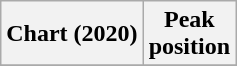<table class="wikitable plainrowheaders" style="text-align:center">
<tr>
<th scope="col">Chart (2020)</th>
<th scope="col">Peak<br>position</th>
</tr>
<tr>
</tr>
</table>
